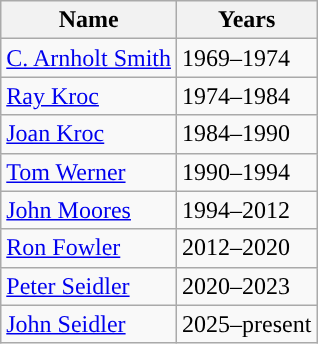<table class="wikitable">
<tr>
<th>Name</th>
<th>Years</th>
</tr>
<tr>
<td><a href='#'>C. Arnholt Smith</a></td>
<td>1969–1974</td>
</tr>
<tr>
<td><a href='#'>Ray Kroc</a></td>
<td>1974–1984</td>
</tr>
<tr>
<td><a href='#'>Joan Kroc</a></td>
<td>1984–1990</td>
</tr>
<tr>
<td><a href='#'>Tom Werner</a></td>
<td>1990–1994</td>
</tr>
<tr>
<td><a href='#'>John Moores</a></td>
<td>1994–2012</td>
</tr>
<tr>
<td><a href='#'>Ron Fowler</a></td>
<td>2012–2020</td>
</tr>
<tr>
<td><a href='#'>Peter Seidler</a></td>
<td>2020–2023</td>
</tr>
<tr>
<td><a href='#'>John Seidler</a></td>
<td>2025–present</td>
</tr>
</table>
